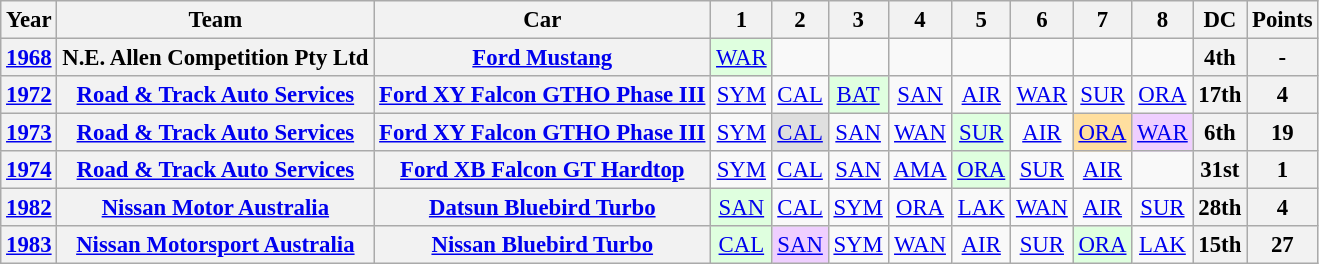<table class="wikitable" style="text-align:center; font-size:95%">
<tr>
<th>Year</th>
<th>Team</th>
<th>Car</th>
<th>1</th>
<th>2</th>
<th>3</th>
<th>4</th>
<th>5</th>
<th>6</th>
<th>7</th>
<th>8</th>
<th>DC</th>
<th>Points</th>
</tr>
<tr>
<th><a href='#'>1968</a></th>
<th>N.E. Allen Competition Pty Ltd</th>
<th><a href='#'>Ford Mustang</a></th>
<td style="background:#dfffdf;"><a href='#'>WAR</a><br></td>
<td></td>
<td></td>
<td></td>
<td></td>
<td></td>
<td></td>
<td></td>
<th>4th</th>
<th>-</th>
</tr>
<tr>
<th><a href='#'>1972</a></th>
<th><a href='#'>Road & Track Auto Services</a></th>
<th><a href='#'>Ford XY Falcon GTHO Phase III</a></th>
<td><a href='#'>SYM</a></td>
<td><a href='#'>CAL</a></td>
<td style="background:#dfffdf;"><a href='#'>BAT</a><br></td>
<td><a href='#'>SAN</a></td>
<td><a href='#'>AIR</a></td>
<td><a href='#'>WAR</a></td>
<td><a href='#'>SUR</a></td>
<td><a href='#'>ORA</a></td>
<th>17th</th>
<th>4</th>
</tr>
<tr>
<th><a href='#'>1973</a></th>
<th><a href='#'>Road & Track Auto Services</a></th>
<th><a href='#'>Ford XY Falcon GTHO Phase III</a></th>
<td><a href='#'>SYM</a></td>
<td style="background:#dfdfdf;"><a href='#'>CAL</a><br></td>
<td><a href='#'>SAN</a></td>
<td><a href='#'>WAN</a></td>
<td style="background:#dfffdf;"><a href='#'>SUR</a><br></td>
<td><a href='#'>AIR</a></td>
<td style="background:#ffdf9f;"><a href='#'>ORA</a><br></td>
<td style="background:#efcfff;"><a href='#'>WAR</a><br></td>
<th>6th</th>
<th>19</th>
</tr>
<tr>
<th><a href='#'>1974</a></th>
<th><a href='#'>Road & Track Auto Services</a></th>
<th><a href='#'>Ford XB Falcon GT Hardtop</a></th>
<td><a href='#'>SYM</a></td>
<td><a href='#'>CAL</a></td>
<td><a href='#'>SAN</a></td>
<td><a href='#'>AMA</a><br></td>
<td style="background:#dfffdf;"><a href='#'>ORA</a><br></td>
<td><a href='#'>SUR</a></td>
<td><a href='#'>AIR</a></td>
<td></td>
<th>31st</th>
<th>1</th>
</tr>
<tr>
<th><a href='#'>1982</a></th>
<th><a href='#'>Nissan Motor Australia</a></th>
<th><a href='#'>Datsun Bluebird Turbo</a></th>
<td style="background:#dfffdf;"><a href='#'>SAN</a><br></td>
<td><a href='#'>CAL</a></td>
<td><a href='#'>SYM</a></td>
<td><a href='#'>ORA</a></td>
<td><a href='#'>LAK</a></td>
<td><a href='#'>WAN</a></td>
<td><a href='#'>AIR</a></td>
<td><a href='#'>SUR</a></td>
<th>28th</th>
<th>4</th>
</tr>
<tr>
<th><a href='#'>1983</a></th>
<th><a href='#'>Nissan Motorsport Australia</a></th>
<th><a href='#'>Nissan Bluebird Turbo</a></th>
<td style="background:#dfffdf;"><a href='#'>CAL</a><br></td>
<td style="background:#efcfff;"><a href='#'>SAN</a><br></td>
<td><a href='#'>SYM</a></td>
<td><a href='#'>WAN</a></td>
<td><a href='#'>AIR</a></td>
<td><a href='#'>SUR</a></td>
<td style="background:#dfffdf;"><a href='#'>ORA</a><br></td>
<td><a href='#'>LAK</a></td>
<th>15th</th>
<th>27</th>
</tr>
</table>
